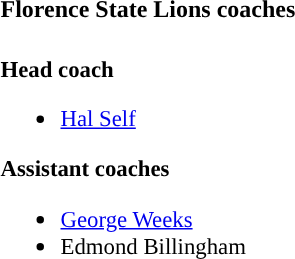<table class="toccolours" style="text-align: left;">
<tr>
<td colspan="9"><strong>Florence State Lions coaches</strong></td>
</tr>
<tr>
<td style="font-size: 95%;" valign="top"><br><strong>Head coach</strong><ul><li><a href='#'>Hal Self</a></li></ul><strong>Assistant coaches</strong><ul><li><a href='#'>George Weeks</a></li><li>Edmond Billingham</li></ul></td>
</tr>
</table>
